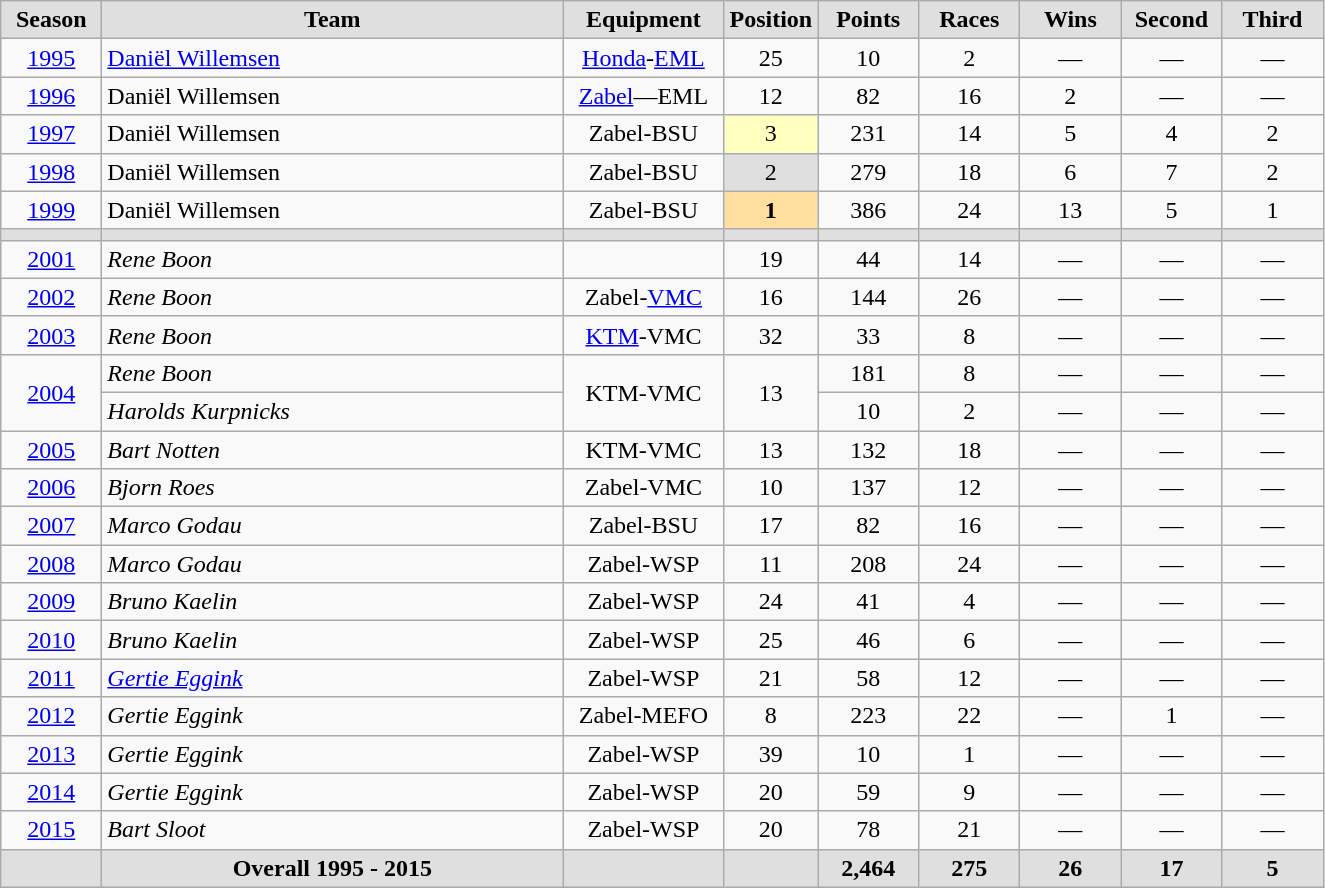<table class="wikitable">
<tr align="center" style="background:#dfdfdf;">
<td width="60"><strong>Season</strong></td>
<td width="300"><strong>Team</strong></td>
<td width="100"><strong>Equipment</strong></td>
<td width="30"><strong>Position</strong></td>
<td width="60"><strong>Points</strong></td>
<td width="60"><strong>Races</strong></td>
<td width="60"><strong>Wins</strong></td>
<td width="60"><strong>Second</strong></td>
<td width="60"><strong>Third</strong></td>
</tr>
<tr align="center">
<td><a href='#'>1995</a></td>
<td align="left"> <a href='#'>Daniël Willemsen</a></td>
<td><a href='#'>Honda</a>-<a href='#'>EML</a></td>
<td>25</td>
<td>10</td>
<td>2</td>
<td>—</td>
<td>—</td>
<td>—</td>
</tr>
<tr align="center">
<td><a href='#'>1996</a></td>
<td align="left"> Daniël Willemsen</td>
<td><a href='#'>Zabel</a>—EML</td>
<td>12</td>
<td>82</td>
<td>16</td>
<td>2</td>
<td>—</td>
<td>—</td>
</tr>
<tr align="center">
<td><a href='#'>1997</a></td>
<td align="left"> Daniël Willemsen</td>
<td>Zabel-BSU</td>
<td style="background:#ffffbf;">3</td>
<td>231</td>
<td>14</td>
<td>5</td>
<td>4</td>
<td>2</td>
</tr>
<tr align="center">
<td><a href='#'>1998</a></td>
<td align="left"> Daniël Willemsen</td>
<td>Zabel-BSU</td>
<td style="background:#dfdfdf;">2</td>
<td>279</td>
<td>18</td>
<td>6</td>
<td>7</td>
<td>2</td>
</tr>
<tr align="center">
<td><a href='#'>1999</a></td>
<td align="left"> Daniël Willemsen</td>
<td>Zabel-BSU</td>
<td style="background:#ffdf9f;"><strong>1</strong></td>
<td>386</td>
<td>24</td>
<td>13</td>
<td>5</td>
<td>1</td>
</tr>
<tr align="center" style="background:#dfdfdf;">
<td></td>
<td align="center"></td>
<td></td>
<td></td>
<td></td>
<td></td>
<td></td>
<td></td>
<td></td>
</tr>
<tr align="center">
<td><a href='#'>2001</a></td>
<td align="left"> <em>Rene Boon</em></td>
<td></td>
<td>19</td>
<td>44</td>
<td>14</td>
<td>—</td>
<td>—</td>
<td>—</td>
</tr>
<tr align="center">
<td><a href='#'>2002</a></td>
<td align="left"> <em>Rene Boon</em></td>
<td>Zabel-<a href='#'>VMC</a></td>
<td>16</td>
<td>144</td>
<td>26</td>
<td>—</td>
<td>—</td>
<td>—</td>
</tr>
<tr align="center">
<td><a href='#'>2003</a></td>
<td align="left"> <em>Rene Boon</em></td>
<td><a href='#'>KTM</a>-VMC</td>
<td>32</td>
<td>33</td>
<td>8</td>
<td>—</td>
<td>—</td>
<td>—</td>
</tr>
<tr align="center">
<td rowspan=2><a href='#'>2004</a></td>
<td align="left"> <em>Rene Boon</em></td>
<td rowspan=2>KTM-VMC</td>
<td rowspan=2>13</td>
<td>181</td>
<td>8</td>
<td>—</td>
<td>—</td>
<td>—</td>
</tr>
<tr align="center">
<td align="left"> <em>Harolds Kurpnicks</em></td>
<td>10</td>
<td>2</td>
<td>—</td>
<td>—</td>
<td>—</td>
</tr>
<tr align="center">
<td><a href='#'>2005</a></td>
<td align="left"> <em>Bart Notten</em></td>
<td>KTM-VMC</td>
<td>13</td>
<td>132</td>
<td>18</td>
<td>—</td>
<td>—</td>
<td>—</td>
</tr>
<tr align="center">
<td><a href='#'>2006</a></td>
<td align="left"> <em>Bjorn Roes</em></td>
<td>Zabel-VMC</td>
<td>10</td>
<td>137</td>
<td>12</td>
<td>—</td>
<td>—</td>
<td>—</td>
</tr>
<tr align="center">
<td><a href='#'>2007</a></td>
<td align="left"> <em>Marco Godau</em></td>
<td>Zabel-BSU</td>
<td>17</td>
<td>82</td>
<td>16</td>
<td>—</td>
<td>—</td>
<td>—</td>
</tr>
<tr align="center">
<td><a href='#'>2008</a></td>
<td align="left"> <em>Marco Godau</em></td>
<td>Zabel-WSP</td>
<td>11</td>
<td>208</td>
<td>24</td>
<td>—</td>
<td>—</td>
<td>—</td>
</tr>
<tr align="center">
<td><a href='#'>2009</a></td>
<td align="left"> <em>Bruno Kaelin</em></td>
<td>Zabel-WSP</td>
<td>24</td>
<td>41</td>
<td>4</td>
<td>—</td>
<td>—</td>
<td>—</td>
</tr>
<tr align="center">
<td><a href='#'>2010</a></td>
<td align="left"> <em>Bruno Kaelin</em></td>
<td>Zabel-WSP</td>
<td>25</td>
<td>46</td>
<td>6</td>
<td>—</td>
<td>—</td>
<td>—</td>
</tr>
<tr align="center">
<td><a href='#'>2011</a></td>
<td align="left"> <em><a href='#'>Gertie Eggink</a></em></td>
<td>Zabel-WSP</td>
<td>21</td>
<td>58</td>
<td>12</td>
<td>—</td>
<td>—</td>
<td>—</td>
</tr>
<tr align="center">
<td><a href='#'>2012</a></td>
<td align="left"> <em>Gertie Eggink</em></td>
<td>Zabel-MEFO</td>
<td>8</td>
<td>223</td>
<td>22</td>
<td>—</td>
<td>1</td>
<td>—</td>
</tr>
<tr align="center">
<td><a href='#'>2013</a></td>
<td align="left"> <em>Gertie Eggink</em></td>
<td>Zabel-WSP</td>
<td>39</td>
<td>10</td>
<td>1</td>
<td>—</td>
<td>—</td>
<td>—</td>
</tr>
<tr align="center">
<td><a href='#'>2014</a></td>
<td align="left"> <em>Gertie Eggink</em></td>
<td>Zabel-WSP</td>
<td>20</td>
<td>59</td>
<td>9</td>
<td>—</td>
<td>—</td>
<td>—</td>
</tr>
<tr align="center">
<td><a href='#'>2015</a></td>
<td align="left"> <em>Bart Sloot</em></td>
<td>Zabel-WSP</td>
<td>20</td>
<td>78</td>
<td>21</td>
<td>—</td>
<td>—</td>
<td>—</td>
</tr>
<tr align="center" style="background:#dfdfdf;">
<td></td>
<td align="center"><strong>Overall 1995 - 2015</strong></td>
<td></td>
<td></td>
<td><strong>2,464</strong></td>
<td><strong>275</strong></td>
<td><strong>26</strong></td>
<td><strong>17</strong></td>
<td><strong>5</strong></td>
</tr>
</table>
